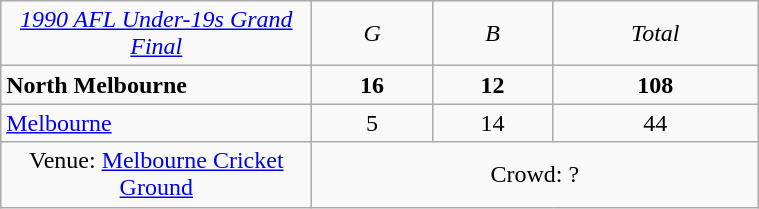<table class="wikitable" style="text-align:center; width:40%">
<tr>
<td width=200><em><a href='#'>1990 AFL Under-19s Grand Final</a></em></td>
<td><em>G</em></td>
<td><em>B</em></td>
<td><em>Total</em></td>
</tr>
<tr>
<td style="text-align:left"><strong>North Melbourne</strong></td>
<td><strong>16</strong></td>
<td><strong>12</strong></td>
<td><strong>108</strong></td>
</tr>
<tr>
<td style="text-align:left"><a href='#'>Melbourne</a></td>
<td>5</td>
<td>14</td>
<td>44</td>
</tr>
<tr>
<td>Venue: <a href='#'>Melbourne Cricket Ground</a></td>
<td colspan=3>Crowd: ?</td>
</tr>
</table>
